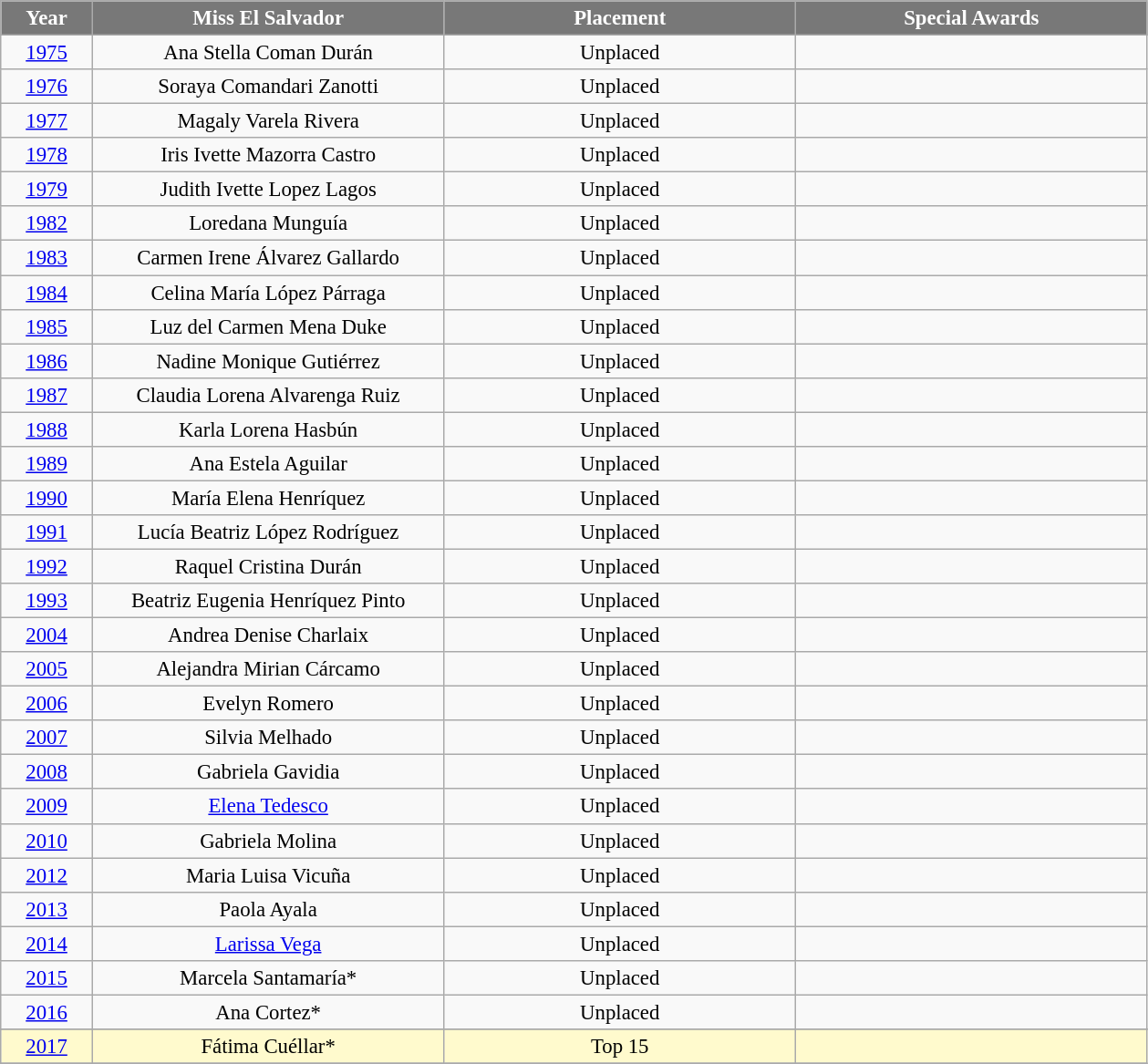<table class="wikitable sortable" style="font-size: 95%; text-align:center">
<tr>
<th width="60" style="background-color:#787878;color:#FFFFFF;">Year</th>
<th width="250" style="background-color:#787878;color:#FFFFFF;">Miss El Salvador</th>
<th width="250" style="background-color:#787878;color:#FFFFFF;">Placement</th>
<th width="250" style="background-color:#787878;color:#FFFFFF;">Special Awards</th>
</tr>
<tr>
<td><a href='#'>1975</a></td>
<td>Ana Stella Coman Durán</td>
<td>Unplaced</td>
<td></td>
</tr>
<tr>
<td><a href='#'>1976</a></td>
<td>Soraya Comandari Zanotti</td>
<td>Unplaced</td>
<td></td>
</tr>
<tr>
<td><a href='#'>1977</a></td>
<td>Magaly Varela Rivera</td>
<td>Unplaced</td>
<td></td>
</tr>
<tr>
<td><a href='#'>1978</a></td>
<td>Iris Ivette Mazorra Castro</td>
<td>Unplaced</td>
<td></td>
</tr>
<tr>
<td><a href='#'>1979</a></td>
<td>Judith Ivette Lopez Lagos</td>
<td>Unplaced</td>
<td></td>
</tr>
<tr>
<td><a href='#'>1982</a></td>
<td>Loredana Munguía</td>
<td>Unplaced</td>
<td></td>
</tr>
<tr>
<td><a href='#'>1983</a></td>
<td>Carmen Irene Álvarez Gallardo</td>
<td>Unplaced</td>
<td></td>
</tr>
<tr>
<td><a href='#'>1984</a></td>
<td>Celina María López Párraga</td>
<td>Unplaced</td>
<td></td>
</tr>
<tr>
<td><a href='#'>1985</a></td>
<td>Luz del Carmen Mena Duke</td>
<td>Unplaced</td>
<td></td>
</tr>
<tr>
<td><a href='#'>1986</a></td>
<td>Nadine Monique Gutiérrez</td>
<td>Unplaced</td>
<td></td>
</tr>
<tr>
<td><a href='#'>1987</a></td>
<td>Claudia Lorena Alvarenga Ruiz</td>
<td>Unplaced</td>
<td></td>
</tr>
<tr>
<td><a href='#'>1988</a></td>
<td>Karla Lorena Hasbún</td>
<td>Unplaced</td>
<td></td>
</tr>
<tr>
<td><a href='#'>1989</a></td>
<td>Ana Estela Aguilar</td>
<td>Unplaced</td>
<td></td>
</tr>
<tr>
<td><a href='#'>1990</a></td>
<td>María Elena Henríquez</td>
<td>Unplaced</td>
<td></td>
</tr>
<tr>
<td><a href='#'>1991</a></td>
<td>Lucía Beatriz López Rodríguez</td>
<td>Unplaced</td>
<td></td>
</tr>
<tr>
<td><a href='#'>1992</a></td>
<td>Raquel Cristina Durán</td>
<td>Unplaced</td>
<td></td>
</tr>
<tr>
<td><a href='#'>1993</a></td>
<td>Beatriz Eugenia Henríquez Pinto</td>
<td>Unplaced</td>
<td></td>
</tr>
<tr>
<td><a href='#'>2004</a></td>
<td>Andrea Denise Charlaix</td>
<td>Unplaced</td>
<td></td>
</tr>
<tr>
<td><a href='#'>2005</a></td>
<td>Alejandra Mirian Cárcamo</td>
<td>Unplaced</td>
<td></td>
</tr>
<tr>
<td><a href='#'>2006</a></td>
<td>Evelyn Romero</td>
<td>Unplaced</td>
<td></td>
</tr>
<tr>
<td><a href='#'>2007</a></td>
<td>Silvia Melhado</td>
<td>Unplaced</td>
<td></td>
</tr>
<tr>
<td><a href='#'>2008</a></td>
<td>Gabriela Gavidia</td>
<td>Unplaced</td>
<td></td>
</tr>
<tr>
<td><a href='#'>2009</a></td>
<td><a href='#'>Elena Tedesco</a></td>
<td>Unplaced</td>
<td></td>
</tr>
<tr>
<td><a href='#'>2010</a></td>
<td>Gabriela Molina</td>
<td>Unplaced</td>
<td></td>
</tr>
<tr>
<td><a href='#'>2012</a></td>
<td>Maria Luisa Vicuña</td>
<td>Unplaced</td>
<td></td>
</tr>
<tr>
<td><a href='#'>2013</a></td>
<td>Paola Ayala</td>
<td>Unplaced</td>
<td></td>
</tr>
<tr>
<td><a href='#'>2014</a></td>
<td><a href='#'>Larissa Vega</a></td>
<td>Unplaced</td>
<td></td>
</tr>
<tr>
<td><a href='#'>2015</a></td>
<td>Marcela Santamaría*</td>
<td>Unplaced</td>
<td></td>
</tr>
<tr>
<td><a href='#'>2016</a></td>
<td>Ana Cortez*</td>
<td>Unplaced</td>
<td></td>
</tr>
<tr>
</tr>
<tr style="background-color:#FFFACD;">
<td><a href='#'>2017</a></td>
<td>Fátima Cuéllar*</td>
<td>Top 15</td>
<td></td>
</tr>
<tr>
</tr>
</table>
